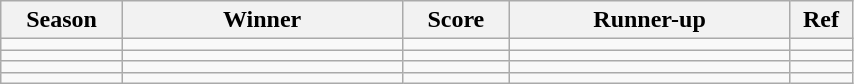<table class="wikitable" style="width:45%;">
<tr>
<th style="width:5%;">Season</th>
<th style="width:17%;">Winner</th>
<th style="width:5%;">Score</th>
<th style="width:17%;">Runner-up</th>
<th style="width:2%;">Ref</th>
</tr>
<tr>
<td></td>
<td></td>
<td></td>
<td></td>
<td></td>
</tr>
<tr>
<td></td>
<td></td>
<td></td>
<td></td>
<td></td>
</tr>
<tr>
<td></td>
<td></td>
<td></td>
<td></td>
<td></td>
</tr>
<tr>
<td></td>
<td></td>
<td></td>
<td></td>
<td></td>
</tr>
</table>
